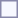<table style="border:1px solid #8888aa; background-color:#f7f8ff; padding:5px; font-size:95%; margin: 0px 12px 12px 0px;">
</table>
